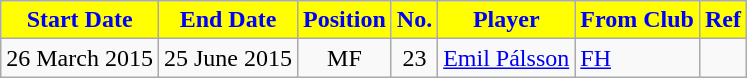<table class="wikitable sortable">
<tr>
<th style="background:#FFFF00; color:blue;"><strong>Start Date</strong></th>
<th style="background:#FFFF00; color:blue;"><strong>End Date</strong></th>
<th style="background:#FFFF00; color:blue;"><strong>Position</strong></th>
<th style="background:#FFFF00; color:blue;"><strong>No.</strong></th>
<th style="background:#FFFF00; color:blue;"><strong>Player</strong></th>
<th style="background:#FFFF00; color:blue;"><strong>From Club</strong></th>
<th style="background:#FFFF00; color:blue;"><strong>Ref</strong></th>
</tr>
<tr>
<td>26 March 2015</td>
<td>25 June 2015</td>
<td style="text-align:center;">MF</td>
<td style="text-align:center;">23</td>
<td style="text-align:left;"> <a href='#'>Emil Pálsson</a></td>
<td style="text-align:left;"> <a href='#'>FH</a></td>
<td></td>
</tr>
</table>
